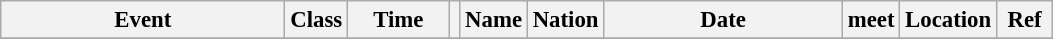<table class="wikitable" style="font-size: 95%;">
<tr>
<th style="width:12em">Event</th>
<th>Class</th>
<th style="width:4em" class="unsortable">Time</th>
<th class="unsortable"></th>
<th>Name</th>
<th>Nation</th>
<th style="width:10em">Date</th>
<th>meet</th>
<th>Location</th>
<th style="width:2em" class="unsortable">Ref</th>
</tr>
<tr>
</tr>
</table>
